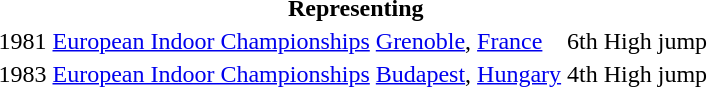<table>
<tr>
<th colspan="6">Representing </th>
</tr>
<tr>
<td>1981</td>
<td><a href='#'>European Indoor Championships</a></td>
<td><a href='#'>Grenoble</a>, <a href='#'>France</a></td>
<td>6th</td>
<td>High jump</td>
<td></td>
</tr>
<tr>
<td>1983</td>
<td><a href='#'>European Indoor Championships</a></td>
<td><a href='#'>Budapest</a>, <a href='#'>Hungary</a></td>
<td>4th</td>
<td>High jump</td>
<td></td>
</tr>
</table>
